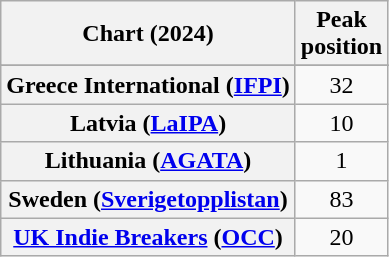<table class="wikitable sortable plainrowheaders" style="text-align:center">
<tr>
<th scope="col">Chart (2024)</th>
<th scope="col">Peak<br>position</th>
</tr>
<tr>
</tr>
<tr>
<th scope="row">Greece International (<a href='#'>IFPI</a>)</th>
<td>32</td>
</tr>
<tr>
<th scope="row">Latvia (<a href='#'>LaIPA</a>)</th>
<td>10</td>
</tr>
<tr>
<th scope="row">Lithuania (<a href='#'>AGATA</a>)</th>
<td>1</td>
</tr>
<tr>
<th scope="row">Sweden (<a href='#'>Sverigetopplistan</a>)</th>
<td>83</td>
</tr>
<tr>
<th scope="row"><a href='#'>UK Indie Breakers</a> (<a href='#'>OCC</a>)</th>
<td>20</td>
</tr>
</table>
